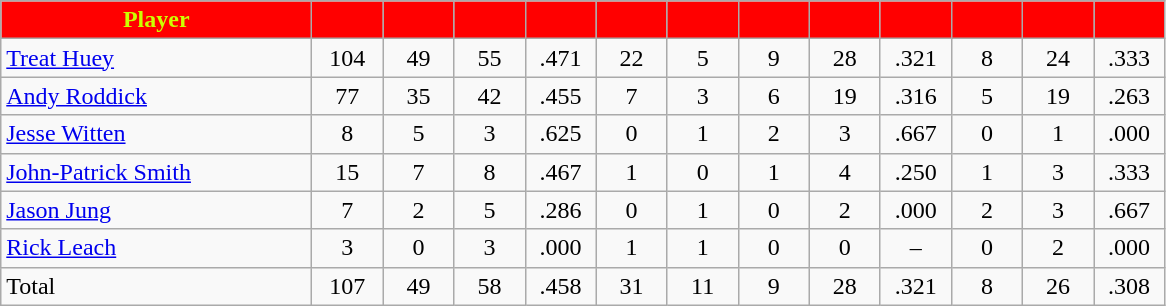<table class="wikitable" style="text-align:center">
<tr>
<th style="background:red; color:#CCFF00" width="200px">Player</th>
<th style="background:red; color:#CCFF00" width="40px"></th>
<th style="background:red; color:#CCFF00" width="40px"></th>
<th style="background:red; color:#CCFF00" width="40px"></th>
<th style="background:red; color:#CCFF00" width="40px"></th>
<th style="background:red; color:#CCFF00" width="40px"></th>
<th style="background:red; color:#CCFF00" width="40px"></th>
<th style="background:red; color:#CCFF00" width="40px"></th>
<th style="background:red; color:#CCFF00" width="40px"></th>
<th style="background:red; color:#CCFF00" width="40px"></th>
<th style="background:red; color:#CCFF00" width="40px"></th>
<th style="background:red; color:#CCFF00" width="40px"></th>
<th style="background:red; color:#CCFF00" width="40px"></th>
</tr>
<tr>
<td style="text-align:left"><a href='#'>Treat Huey</a></td>
<td>104</td>
<td>49</td>
<td>55</td>
<td>.471</td>
<td>22</td>
<td>5</td>
<td>9</td>
<td>28</td>
<td>.321</td>
<td>8</td>
<td>24</td>
<td>.333</td>
</tr>
<tr>
<td style="text-align:left"><a href='#'>Andy Roddick</a></td>
<td>77</td>
<td>35</td>
<td>42</td>
<td>.455</td>
<td>7</td>
<td>3</td>
<td>6</td>
<td>19</td>
<td>.316</td>
<td>5</td>
<td>19</td>
<td>.263</td>
</tr>
<tr>
<td style="text-align:left"><a href='#'>Jesse Witten</a></td>
<td>8</td>
<td>5</td>
<td>3</td>
<td>.625</td>
<td>0</td>
<td>1</td>
<td>2</td>
<td>3</td>
<td>.667</td>
<td>0</td>
<td>1</td>
<td>.000</td>
</tr>
<tr>
<td style="text-align:left"><a href='#'>John-Patrick Smith</a></td>
<td>15</td>
<td>7</td>
<td>8</td>
<td>.467</td>
<td>1</td>
<td>0</td>
<td>1</td>
<td>4</td>
<td>.250</td>
<td>1</td>
<td>3</td>
<td>.333</td>
</tr>
<tr>
<td style="text-align:left"><a href='#'>Jason Jung</a></td>
<td>7</td>
<td>2</td>
<td>5</td>
<td>.286</td>
<td>0</td>
<td>1</td>
<td>0</td>
<td>2</td>
<td>.000</td>
<td>2</td>
<td>3</td>
<td>.667</td>
</tr>
<tr>
<td style="text-align:left"><a href='#'>Rick Leach</a></td>
<td>3</td>
<td>0</td>
<td>3</td>
<td>.000</td>
<td>1</td>
<td>1</td>
<td>0</td>
<td>0</td>
<td>–</td>
<td>0</td>
<td>2</td>
<td>.000</td>
</tr>
<tr>
<td style="text-align:left">Total</td>
<td>107</td>
<td>49</td>
<td>58</td>
<td>.458</td>
<td>31</td>
<td>11</td>
<td>9</td>
<td>28</td>
<td>.321</td>
<td>8</td>
<td>26</td>
<td>.308</td>
</tr>
</table>
